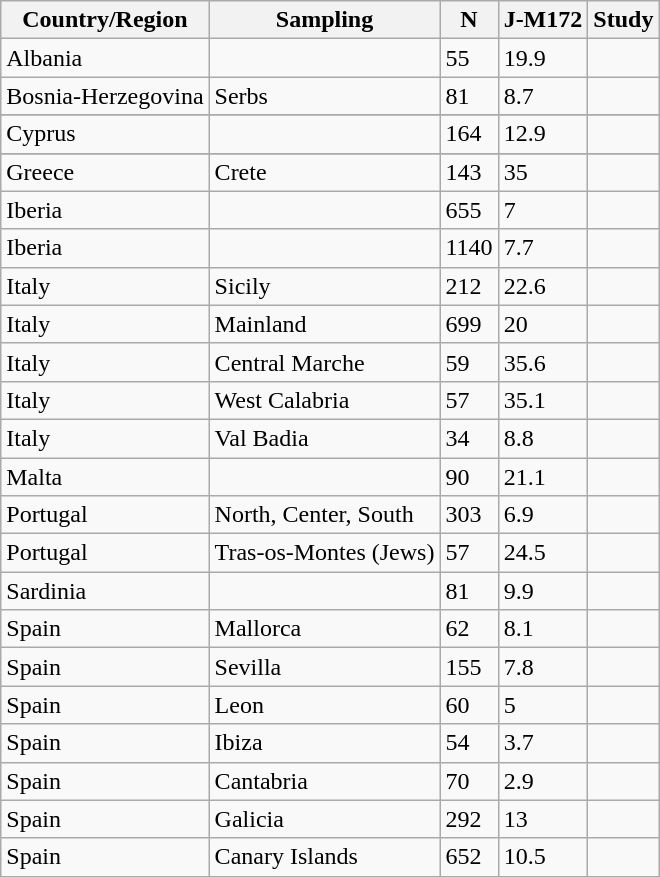<table class="wikitable sortable floatright">
<tr>
<th>Country/Region</th>
<th>Sampling</th>
<th>N</th>
<th>J-M172</th>
<th>Study</th>
</tr>
<tr>
<td>Albania</td>
<td></td>
<td>55</td>
<td>19.9</td>
<td></td>
</tr>
<tr>
<td>Bosnia-Herzegovina</td>
<td>Serbs</td>
<td>81</td>
<td>8.7</td>
<td></td>
</tr>
<tr>
</tr>
<tr Bulgaria||||808||10.5||>
</tr>
<tr>
<td>Cyprus</td>
<td></td>
<td>164</td>
<td>12.9</td>
<td></td>
</tr>
<tr>
</tr>
<tr Greece||||154||18.1||>
</tr>
<tr>
<td>Greece</td>
<td>Crete</td>
<td>143</td>
<td>35</td>
<td></td>
</tr>
<tr>
<td>Iberia</td>
<td></td>
<td>655</td>
<td>7</td>
<td></td>
</tr>
<tr>
<td>Iberia</td>
<td></td>
<td>1140</td>
<td>7.7</td>
<td></td>
</tr>
<tr>
<td>Italy</td>
<td>Sicily</td>
<td>212</td>
<td>22.6</td>
<td></td>
</tr>
<tr>
<td>Italy</td>
<td>Mainland</td>
<td>699</td>
<td>20</td>
<td></td>
</tr>
<tr>
<td>Italy</td>
<td>Central Marche</td>
<td>59</td>
<td>35.6</td>
<td></td>
</tr>
<tr>
<td>Italy</td>
<td>West Calabria</td>
<td>57</td>
<td>35.1</td>
<td></td>
</tr>
<tr>
<td>Italy</td>
<td>Val Badia</td>
<td>34</td>
<td>8.8</td>
<td></td>
</tr>
<tr>
<td>Malta</td>
<td></td>
<td>90</td>
<td>21.1</td>
<td></td>
</tr>
<tr>
<td>Portugal</td>
<td>North, Center, South</td>
<td>303</td>
<td>6.9</td>
<td></td>
</tr>
<tr>
<td>Portugal</td>
<td>Tras-os-Montes (Jews)</td>
<td>57</td>
<td>24.5</td>
<td></td>
</tr>
<tr>
<td>Sardinia</td>
<td></td>
<td>81</td>
<td>9.9</td>
<td></td>
</tr>
<tr>
<td>Spain</td>
<td>Mallorca</td>
<td>62</td>
<td>8.1</td>
<td></td>
</tr>
<tr>
<td>Spain</td>
<td>Sevilla</td>
<td>155</td>
<td>7.8</td>
<td></td>
</tr>
<tr>
<td>Spain</td>
<td>Leon</td>
<td>60</td>
<td>5</td>
<td></td>
</tr>
<tr>
<td>Spain</td>
<td>Ibiza</td>
<td>54</td>
<td>3.7</td>
<td></td>
</tr>
<tr>
<td>Spain</td>
<td>Cantabria</td>
<td>70</td>
<td>2.9</td>
<td></td>
</tr>
<tr>
<td>Spain</td>
<td>Galicia</td>
<td>292</td>
<td>13</td>
<td></td>
</tr>
<tr>
<td>Spain</td>
<td>Canary Islands</td>
<td>652</td>
<td>10.5</td>
<td></td>
</tr>
<tr>
</tr>
</table>
